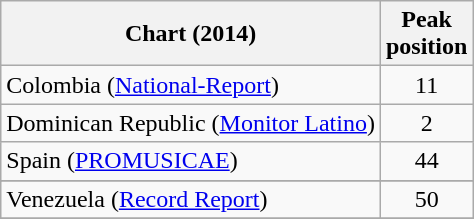<table class="wikitable sortable">
<tr>
<th>Chart (2014)</th>
<th>Peak<br>position</th>
</tr>
<tr>
<td>Colombia (<a href='#'>National-Report</a>)</td>
<td align="center">11</td>
</tr>
<tr>
<td>Dominican Republic (<a href='#'>Monitor Latino</a>)</td>
<td align="center">2</td>
</tr>
<tr>
<td>Spain (<a href='#'>PROMUSICAE</a>)</td>
<td align="center">44</td>
</tr>
<tr>
</tr>
<tr>
</tr>
<tr>
</tr>
<tr>
<td>Venezuela (<a href='#'>Record Report</a>)</td>
<td align="center">50</td>
</tr>
<tr>
</tr>
</table>
